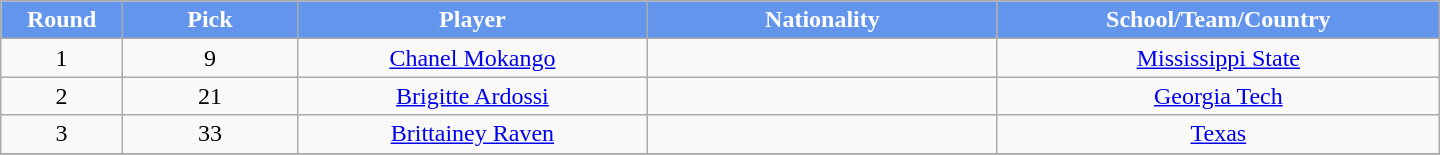<table class="wikitable" style="text-align:center; width:60em">
<tr>
<th style="background:#6495ED; color:white;" width="2%">Round</th>
<th style="background:#6495ED; color:white;" width="5%">Pick</th>
<th style="background:#6495ED; color:white;" width="10%">Player</th>
<th style="background:#6495ED; color:white;" width="10%">Nationality</th>
<th style="background:#6495ED; color:white;" width="10%">School/Team/Country</th>
</tr>
<tr>
<td>1</td>
<td>9</td>
<td><a href='#'>Chanel Mokango</a></td>
<td></td>
<td><a href='#'>Mississippi State</a></td>
</tr>
<tr>
<td>2</td>
<td>21</td>
<td><a href='#'>Brigitte Ardossi</a></td>
<td></td>
<td><a href='#'>Georgia Tech</a></td>
</tr>
<tr>
<td>3</td>
<td>33</td>
<td><a href='#'>Brittainey Raven</a></td>
<td></td>
<td><a href='#'>Texas</a></td>
</tr>
<tr>
</tr>
</table>
